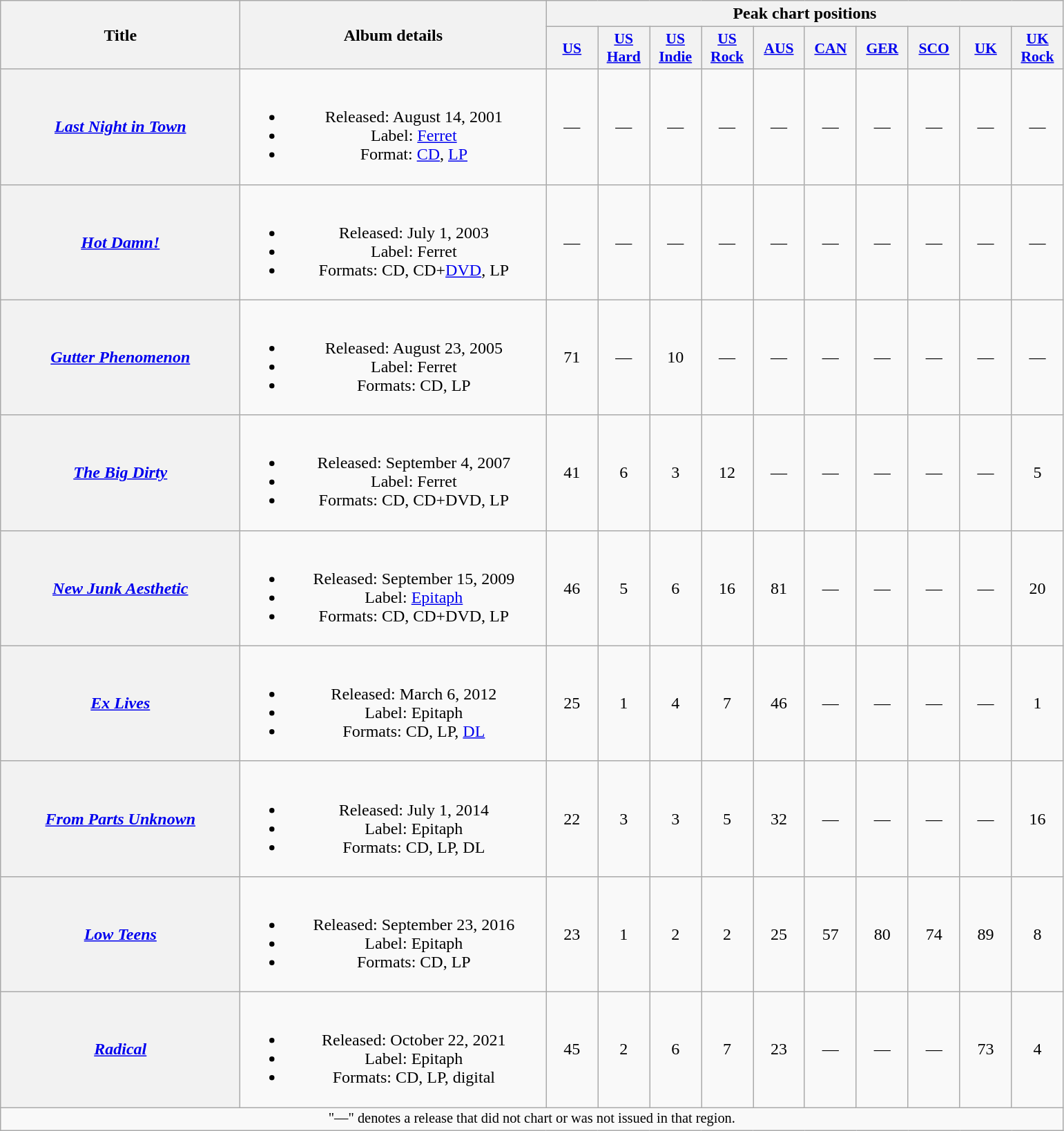<table class="wikitable plainrowheaders" style="text-align:center;">
<tr>
<th scope="col" rowspan="2" style="width:14em;">Title</th>
<th scope="col" rowspan="2" style="width:18em;">Album details</th>
<th scope="col" colspan="10">Peak chart positions</th>
</tr>
<tr>
<th scope="col" style="width:3em;font-size:90%;"><a href='#'>US</a><br></th>
<th scope="col" style="width:3em;font-size:90%;"><a href='#'>US<br>Hard</a><br></th>
<th scope="col" style="width:3em;font-size:90%;"><a href='#'>US<br>Indie</a><br></th>
<th scope="col" style="width:3em;font-size:90%;"><a href='#'>US<br>Rock</a><br></th>
<th scope="col" style="width:3em;font-size:90%;"><a href='#'>AUS</a><br></th>
<th scope="col" style="width:3em;font-size:90%;"><a href='#'>CAN</a><br></th>
<th scope="col" style="width:3em;font-size:90%;"><a href='#'>GER</a><br></th>
<th scope="col" style="width:3em;font-size:90%;"><a href='#'>SCO</a><br></th>
<th scope="col" style="width:3em;font-size:90%;"><a href='#'>UK</a><br></th>
<th scope="col" style="width:3em;font-size:90%;"><a href='#'>UK<br>Rock</a><br></th>
</tr>
<tr>
<th scope="row"><em><a href='#'>Last Night in Town</a></em></th>
<td><br><ul><li>Released: August 14, 2001</li><li>Label: <a href='#'>Ferret</a></li><li>Format: <a href='#'>CD</a>, <a href='#'>LP</a></li></ul></td>
<td>—</td>
<td>—</td>
<td>—</td>
<td>—</td>
<td>—</td>
<td>—</td>
<td>—</td>
<td>—</td>
<td>—</td>
<td>—</td>
</tr>
<tr>
<th scope="row"><em><a href='#'>Hot Damn!</a></em></th>
<td><br><ul><li>Released: July 1, 2003</li><li>Label: Ferret</li><li>Formats: CD, CD+<a href='#'>DVD</a>, LP</li></ul></td>
<td>—</td>
<td>—</td>
<td>—</td>
<td>—</td>
<td>—</td>
<td>—</td>
<td>—</td>
<td>—</td>
<td>—</td>
<td>—</td>
</tr>
<tr>
<th scope="row"><em><a href='#'>Gutter Phenomenon</a></em></th>
<td><br><ul><li>Released: August 23, 2005</li><li>Label: Ferret</li><li>Formats: CD, LP</li></ul></td>
<td>71</td>
<td>—</td>
<td>10</td>
<td>—</td>
<td>—</td>
<td>—</td>
<td>—</td>
<td>—</td>
<td>—</td>
<td>—</td>
</tr>
<tr>
<th scope="row"><em><a href='#'>The Big Dirty</a></em></th>
<td><br><ul><li>Released: September 4, 2007</li><li>Label: Ferret</li><li>Formats: CD, CD+DVD, LP</li></ul></td>
<td>41</td>
<td>6</td>
<td>3</td>
<td>12</td>
<td>—</td>
<td>—</td>
<td>—</td>
<td>—</td>
<td>—</td>
<td>5</td>
</tr>
<tr>
<th scope="row"><em><a href='#'>New Junk Aesthetic</a></em></th>
<td><br><ul><li>Released: September 15, 2009</li><li>Label: <a href='#'>Epitaph</a></li><li>Formats: CD, CD+DVD, LP</li></ul></td>
<td>46</td>
<td>5</td>
<td>6</td>
<td>16</td>
<td>81</td>
<td>—</td>
<td>—</td>
<td>—</td>
<td>—</td>
<td>20</td>
</tr>
<tr>
<th scope="row"><em><a href='#'>Ex Lives</a></em></th>
<td><br><ul><li>Released: March 6, 2012</li><li>Label: Epitaph</li><li>Formats: CD, LP, <a href='#'>DL</a></li></ul></td>
<td>25</td>
<td>1</td>
<td>4</td>
<td>7</td>
<td>46</td>
<td>—</td>
<td>—</td>
<td>—</td>
<td>—</td>
<td>1</td>
</tr>
<tr>
<th scope="row"><em><a href='#'>From Parts Unknown</a></em></th>
<td><br><ul><li>Released: July 1, 2014</li><li>Label: Epitaph</li><li>Formats: CD, LP, DL</li></ul></td>
<td>22</td>
<td>3</td>
<td>3</td>
<td>5</td>
<td>32</td>
<td>—</td>
<td>—</td>
<td>—</td>
<td>—</td>
<td>16</td>
</tr>
<tr>
<th scope="row"><em><a href='#'>Low Teens</a></em></th>
<td><br><ul><li>Released: September 23, 2016</li><li>Label: Epitaph</li><li>Formats: CD, LP</li></ul></td>
<td>23</td>
<td>1</td>
<td>2</td>
<td>2</td>
<td>25</td>
<td>57</td>
<td>80</td>
<td>74</td>
<td>89</td>
<td>8</td>
</tr>
<tr>
<th scope="row"><em><a href='#'>Radical</a></em></th>
<td><br><ul><li>Released: October 22, 2021</li><li>Label: Epitaph</li><li>Formats: CD, LP, digital</li></ul></td>
<td>45</td>
<td>2</td>
<td>6</td>
<td>7</td>
<td>23</td>
<td>—</td>
<td>—</td>
<td>—</td>
<td>73</td>
<td>4</td>
</tr>
<tr>
<td align="center" colspan="12" style="font-size: 85%">"—" denotes a release that did not chart or was not issued in that region.</td>
</tr>
</table>
